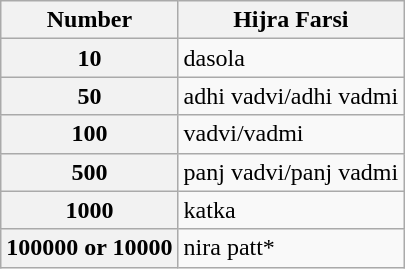<table class="wikitable">
<tr>
<th>Number</th>
<th>Hijra Farsi</th>
</tr>
<tr>
<th>10</th>
<td>dasola</td>
</tr>
<tr>
<th>50</th>
<td>adhi vadvi/adhi vadmi</td>
</tr>
<tr>
<th>100</th>
<td>vadvi/vadmi</td>
</tr>
<tr>
<th>500</th>
<td>panj vadvi/panj vadmi</td>
</tr>
<tr>
<th>1000</th>
<td>katka</td>
</tr>
<tr>
<th>100000 or 10000</th>
<td>nira patt*</td>
</tr>
</table>
